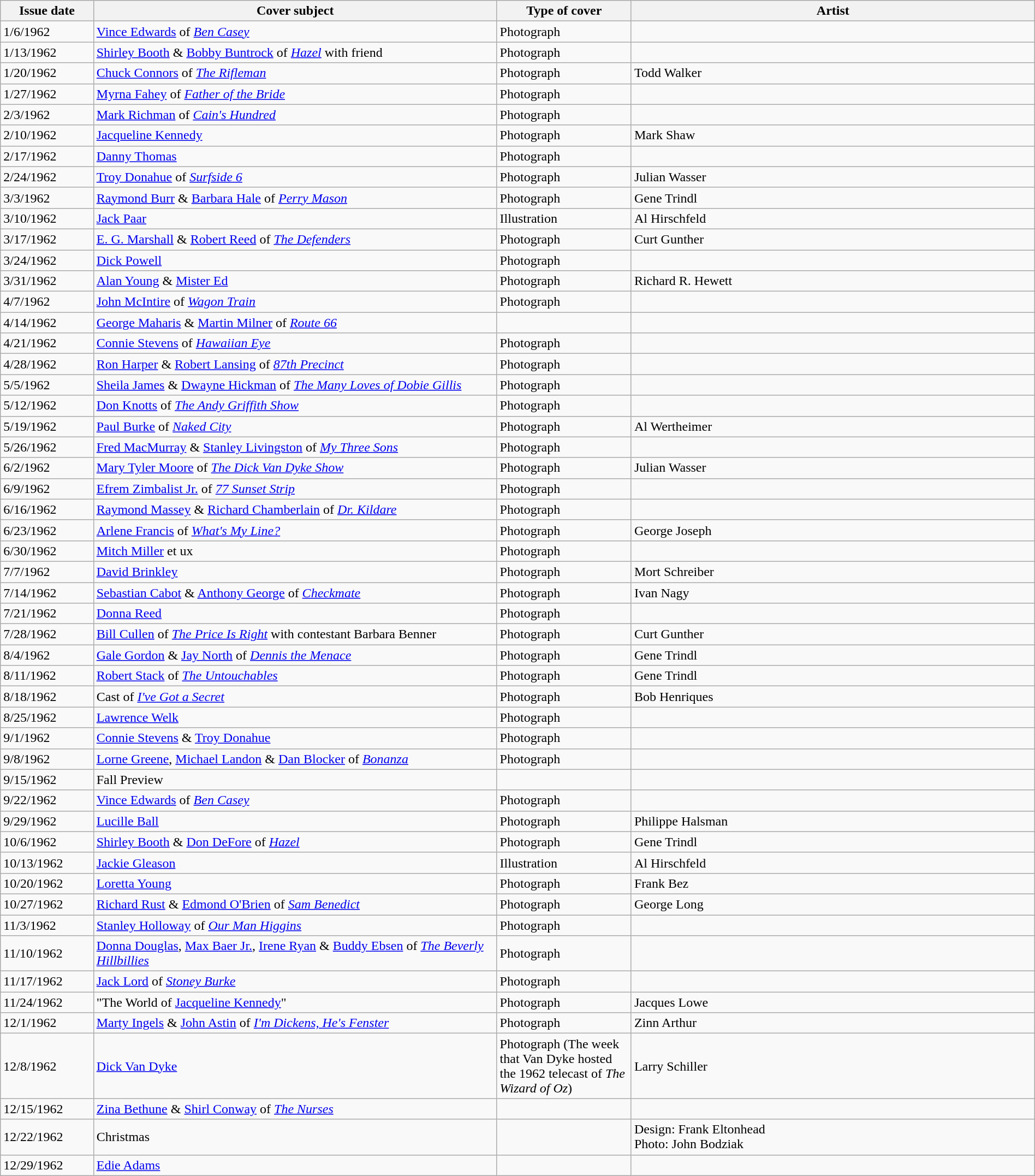<table class="wikitable sortable" width=100% style="font-size:100%;">
<tr>
<th width=9%>Issue date</th>
<th width=39%>Cover subject</th>
<th width=13%>Type of cover</th>
<th width=39%>Artist</th>
</tr>
<tr>
<td>1/6/1962</td>
<td><a href='#'>Vince Edwards</a> of <em><a href='#'>Ben Casey</a></em></td>
<td>Photograph</td>
<td></td>
</tr>
<tr>
<td>1/13/1962</td>
<td><a href='#'>Shirley Booth</a> & <a href='#'>Bobby Buntrock</a> of <em><a href='#'>Hazel</a></em> with friend</td>
<td>Photograph</td>
<td></td>
</tr>
<tr>
<td>1/20/1962</td>
<td><a href='#'>Chuck Connors</a> of <em><a href='#'>The Rifleman</a></em></td>
<td>Photograph</td>
<td>Todd Walker</td>
</tr>
<tr>
<td>1/27/1962</td>
<td><a href='#'>Myrna Fahey</a> of <em><a href='#'>Father of the Bride</a></em></td>
<td>Photograph</td>
<td></td>
</tr>
<tr>
<td>2/3/1962</td>
<td><a href='#'>Mark Richman</a> of <em><a href='#'>Cain's Hundred</a></em></td>
<td>Photograph</td>
<td></td>
</tr>
<tr>
<td>2/10/1962</td>
<td><a href='#'>Jacqueline Kennedy</a></td>
<td>Photograph</td>
<td>Mark Shaw</td>
</tr>
<tr>
<td>2/17/1962</td>
<td><a href='#'>Danny Thomas</a></td>
<td>Photograph</td>
<td></td>
</tr>
<tr>
<td>2/24/1962</td>
<td><a href='#'>Troy Donahue</a> of <em><a href='#'>Surfside 6</a></em></td>
<td>Photograph</td>
<td>Julian Wasser</td>
</tr>
<tr>
<td>3/3/1962</td>
<td><a href='#'>Raymond Burr</a> & <a href='#'>Barbara Hale</a> of <em><a href='#'>Perry Mason</a></em></td>
<td>Photograph</td>
<td>Gene Trindl</td>
</tr>
<tr>
<td>3/10/1962</td>
<td><a href='#'>Jack Paar</a></td>
<td>Illustration</td>
<td>Al Hirschfeld</td>
</tr>
<tr>
<td>3/17/1962</td>
<td><a href='#'>E. G. Marshall</a> & <a href='#'>Robert Reed</a> of <em><a href='#'>The Defenders</a></em></td>
<td>Photograph</td>
<td>Curt Gunther</td>
</tr>
<tr>
<td>3/24/1962</td>
<td><a href='#'>Dick Powell</a></td>
<td>Photograph</td>
<td></td>
</tr>
<tr>
<td>3/31/1962</td>
<td><a href='#'>Alan Young</a> & <a href='#'>Mister Ed</a></td>
<td>Photograph</td>
<td>Richard R. Hewett</td>
</tr>
<tr>
<td>4/7/1962</td>
<td><a href='#'>John McIntire</a> of <em><a href='#'>Wagon Train</a></em></td>
<td>Photograph</td>
<td></td>
</tr>
<tr>
<td>4/14/1962</td>
<td><a href='#'>George Maharis</a> & <a href='#'>Martin Milner</a> of <em><a href='#'>Route 66</a></em></td>
<td></td>
<td></td>
</tr>
<tr>
<td>4/21/1962</td>
<td><a href='#'>Connie Stevens</a> of <em><a href='#'>Hawaiian Eye</a></em></td>
<td>Photograph</td>
<td></td>
</tr>
<tr>
<td>4/28/1962</td>
<td><a href='#'>Ron Harper</a> & <a href='#'>Robert Lansing</a> of <em><a href='#'>87th Precinct</a></em></td>
<td>Photograph</td>
<td></td>
</tr>
<tr>
<td>5/5/1962</td>
<td><a href='#'>Sheila James</a> & <a href='#'>Dwayne Hickman</a> of <em><a href='#'>The Many Loves of Dobie Gillis</a></em></td>
<td>Photograph</td>
<td></td>
</tr>
<tr>
<td>5/12/1962</td>
<td><a href='#'>Don Knotts</a> of <em><a href='#'>The Andy Griffith Show</a></em></td>
<td>Photograph</td>
<td></td>
</tr>
<tr>
<td>5/19/1962</td>
<td><a href='#'>Paul Burke</a> of <em><a href='#'>Naked City</a></em></td>
<td>Photograph</td>
<td>Al Wertheimer</td>
</tr>
<tr>
<td>5/26/1962</td>
<td><a href='#'>Fred MacMurray</a> & <a href='#'>Stanley Livingston</a> of <em><a href='#'>My Three Sons</a></em></td>
<td>Photograph</td>
<td></td>
</tr>
<tr>
<td>6/2/1962</td>
<td><a href='#'>Mary Tyler Moore</a> of <em><a href='#'>The Dick Van Dyke Show</a></em></td>
<td>Photograph</td>
<td>Julian Wasser</td>
</tr>
<tr>
<td>6/9/1962</td>
<td><a href='#'>Efrem Zimbalist Jr.</a> of <em><a href='#'>77 Sunset Strip</a></em></td>
<td>Photograph</td>
<td></td>
</tr>
<tr>
<td>6/16/1962</td>
<td><a href='#'>Raymond Massey</a> & <a href='#'>Richard Chamberlain</a> of <em><a href='#'>Dr. Kildare</a></em></td>
<td>Photograph</td>
<td></td>
</tr>
<tr>
<td>6/23/1962</td>
<td><a href='#'>Arlene Francis</a> of <em><a href='#'>What's My Line?</a></em></td>
<td>Photograph</td>
<td>George Joseph</td>
</tr>
<tr>
<td>6/30/1962</td>
<td><a href='#'>Mitch Miller</a> et ux</td>
<td>Photograph</td>
<td></td>
</tr>
<tr>
<td>7/7/1962</td>
<td><a href='#'>David Brinkley</a></td>
<td>Photograph</td>
<td>Mort Schreiber</td>
</tr>
<tr>
<td>7/14/1962</td>
<td><a href='#'>Sebastian Cabot</a> & <a href='#'>Anthony George</a> of <em><a href='#'>Checkmate</a></em></td>
<td>Photograph</td>
<td>Ivan Nagy</td>
</tr>
<tr>
<td>7/21/1962</td>
<td><a href='#'>Donna Reed</a></td>
<td>Photograph</td>
<td></td>
</tr>
<tr>
<td>7/28/1962</td>
<td><a href='#'>Bill Cullen</a> of <em><a href='#'>The Price Is Right</a></em> with contestant Barbara Benner</td>
<td>Photograph</td>
<td>Curt Gunther</td>
</tr>
<tr>
<td>8/4/1962</td>
<td><a href='#'>Gale Gordon</a> & <a href='#'>Jay North</a> of <em><a href='#'>Dennis the Menace</a></em></td>
<td>Photograph</td>
<td>Gene Trindl</td>
</tr>
<tr>
<td>8/11/1962</td>
<td><a href='#'>Robert Stack</a> of <em><a href='#'>The Untouchables</a></em></td>
<td>Photograph</td>
<td>Gene Trindl</td>
</tr>
<tr>
<td>8/18/1962</td>
<td>Cast of <em><a href='#'>I've Got a Secret</a></em></td>
<td>Photograph</td>
<td>Bob Henriques</td>
</tr>
<tr>
<td>8/25/1962</td>
<td><a href='#'>Lawrence Welk</a></td>
<td>Photograph</td>
<td></td>
</tr>
<tr>
<td>9/1/1962</td>
<td><a href='#'>Connie Stevens</a> & <a href='#'>Troy Donahue</a></td>
<td>Photograph</td>
<td></td>
</tr>
<tr>
<td>9/8/1962</td>
<td><a href='#'>Lorne Greene</a>, <a href='#'>Michael Landon</a> & <a href='#'>Dan Blocker</a> of <em><a href='#'>Bonanza</a></em></td>
<td>Photograph</td>
<td></td>
</tr>
<tr>
<td>9/15/1962</td>
<td>Fall Preview</td>
<td></td>
<td></td>
</tr>
<tr>
<td>9/22/1962</td>
<td><a href='#'>Vince Edwards</a> of <em><a href='#'>Ben Casey</a></em></td>
<td>Photograph</td>
<td></td>
</tr>
<tr>
<td>9/29/1962</td>
<td><a href='#'>Lucille Ball</a></td>
<td>Photograph</td>
<td>Philippe Halsman</td>
</tr>
<tr>
<td>10/6/1962</td>
<td><a href='#'>Shirley Booth</a> & <a href='#'>Don DeFore</a> of <em><a href='#'>Hazel</a></em></td>
<td>Photograph</td>
<td>Gene Trindl</td>
</tr>
<tr>
<td>10/13/1962</td>
<td><a href='#'>Jackie Gleason</a></td>
<td>Illustration</td>
<td>Al Hirschfeld</td>
</tr>
<tr>
<td>10/20/1962</td>
<td><a href='#'>Loretta Young</a></td>
<td>Photograph</td>
<td>Frank Bez</td>
</tr>
<tr>
<td>10/27/1962</td>
<td><a href='#'>Richard Rust</a> & <a href='#'>Edmond O'Brien</a> of <em><a href='#'>Sam Benedict</a></em></td>
<td>Photograph</td>
<td>George Long</td>
</tr>
<tr>
<td>11/3/1962</td>
<td><a href='#'>Stanley Holloway</a> of <em><a href='#'>Our Man Higgins</a></em></td>
<td>Photograph</td>
<td></td>
</tr>
<tr>
<td>11/10/1962</td>
<td><a href='#'>Donna Douglas</a>, <a href='#'>Max Baer Jr.</a>, <a href='#'>Irene Ryan</a> & <a href='#'>Buddy Ebsen</a> of <em><a href='#'>The Beverly Hillbillies</a></em></td>
<td>Photograph</td>
<td></td>
</tr>
<tr>
<td>11/17/1962</td>
<td><a href='#'>Jack Lord</a> of <em><a href='#'>Stoney Burke</a></em></td>
<td>Photograph</td>
<td></td>
</tr>
<tr>
<td>11/24/1962</td>
<td>"The World of <a href='#'>Jacqueline Kennedy</a>"</td>
<td>Photograph</td>
<td>Jacques Lowe</td>
</tr>
<tr>
<td>12/1/1962</td>
<td><a href='#'>Marty Ingels</a> & <a href='#'>John Astin</a> of <em><a href='#'>I'm Dickens, He's Fenster</a></em></td>
<td>Photograph</td>
<td>Zinn Arthur</td>
</tr>
<tr>
<td>12/8/1962</td>
<td><a href='#'>Dick Van Dyke</a></td>
<td>Photograph (The week that Van Dyke hosted the 1962 telecast of <em>The Wizard of Oz</em>)</td>
<td>Larry Schiller</td>
</tr>
<tr>
<td>12/15/1962</td>
<td><a href='#'>Zina Bethune</a> & <a href='#'>Shirl Conway</a> of <em><a href='#'>The Nurses</a></em></td>
<td></td>
<td></td>
</tr>
<tr>
<td>12/22/1962</td>
<td>Christmas</td>
<td></td>
<td>Design: Frank Eltonhead<br>Photo: John Bodziak</td>
</tr>
<tr>
<td>12/29/1962</td>
<td><a href='#'>Edie Adams</a></td>
<td></td>
<td></td>
</tr>
</table>
